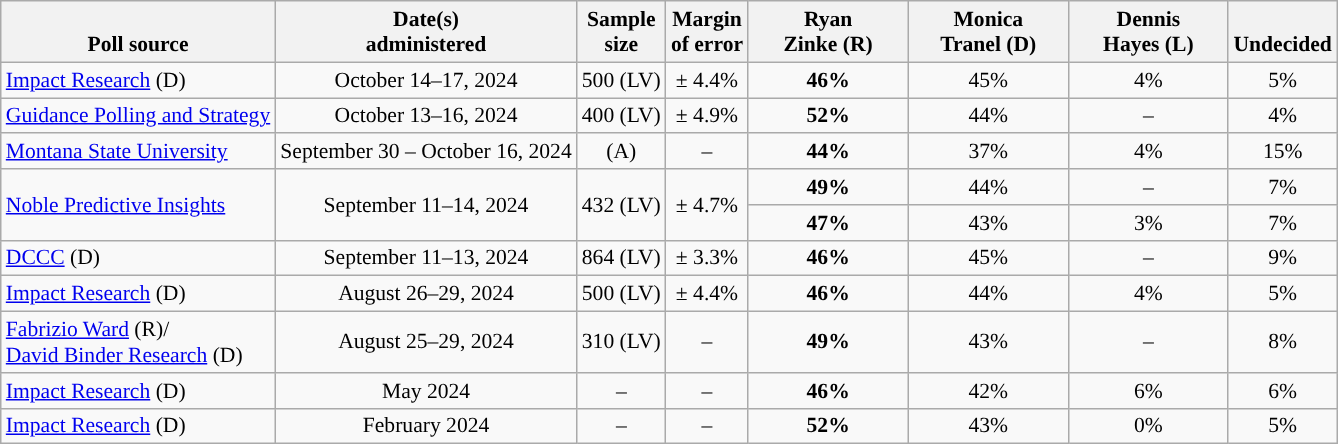<table class="wikitable" style="font-size:90%;text-align:center;">
<tr valign=bottom>
<th>Poll source</th>
<th>Date(s)<br>administered</th>
<th>Sample<br>size</th>
<th>Margin<br>of error</th>
<th style="width:100px;">Ryan<br>Zinke (R)</th>
<th style="width:100px;">Monica<br>Tranel (D)</th>
<th style="width:100px;">Dennis<br>Hayes (L)</th>
<th class="unsortable">Undecided</th>
</tr>
<tr>
<td style="text-align:left"><a href='#'>Impact Research</a> (D)</td>
<td>October 14–17, 2024</td>
<td>500 (LV)</td>
<td>± 4.4%</td>
<td><strong>46%</strong></td>
<td>45%</td>
<td>4%</td>
<td>5%</td>
</tr>
<tr>
<td style="text-align:left"><a href='#'>Guidance Polling and Strategy</a></td>
<td>October 13–16, 2024</td>
<td>400 (LV)</td>
<td>± 4.9%</td>
<td><strong>52%</strong></td>
<td>44%</td>
<td>–</td>
<td>4%</td>
</tr>
<tr>
<td style="text-align:left"><a href='#'>Montana State University</a></td>
<td>September 30 – October 16, 2024</td>
<td>(A)</td>
<td>–</td>
<td><strong>44%</strong></td>
<td>37%</td>
<td>4%</td>
<td>15%</td>
</tr>
<tr>
<td style="text-align:left;" rowspan="2"><a href='#'>Noble Predictive Insights</a></td>
<td rowspan="2">September 11–14, 2024</td>
<td rowspan="2">432 (LV)</td>
<td rowspan="2">± 4.7%</td>
<td><strong>49%</strong></td>
<td>44%</td>
<td>–</td>
<td>7%</td>
</tr>
<tr>
<td><strong>47%</strong></td>
<td>43%</td>
<td>3%</td>
<td>7%</td>
</tr>
<tr>
<td style="text-align:left"><a href='#'>DCCC</a> (D)</td>
<td>September 11–13, 2024</td>
<td>864 (LV)</td>
<td>± 3.3%</td>
<td><strong>46%</strong></td>
<td>45%</td>
<td>–</td>
<td>9%</td>
</tr>
<tr>
<td style="text-align:left"><a href='#'>Impact Research</a> (D)</td>
<td>August 26–29, 2024</td>
<td>500 (LV)</td>
<td>± 4.4%</td>
<td><strong>46%</strong></td>
<td>44%</td>
<td>4%</td>
<td>5%</td>
</tr>
<tr>
<td style="text-align:left"><a href='#'>Fabrizio Ward</a> (R)/<a href='#'><br>David Binder Research</a> (D)</td>
<td>August 25–29, 2024</td>
<td>310 (LV)</td>
<td>–</td>
<td><strong>49%</strong></td>
<td>43%</td>
<td>–</td>
<td>8%</td>
</tr>
<tr>
<td style="text-align:left"><a href='#'>Impact Research</a> (D)</td>
<td>May 2024</td>
<td>–</td>
<td>–</td>
<td><strong>46%</strong></td>
<td>42%</td>
<td>6%</td>
<td>6%</td>
</tr>
<tr>
<td style="text-align:left"><a href='#'>Impact Research</a> (D)</td>
<td>February 2024</td>
<td>–</td>
<td>–</td>
<td><strong>52%</strong></td>
<td>43%</td>
<td>0%</td>
<td>5%</td>
</tr>
</table>
